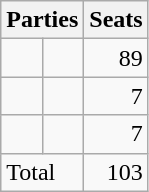<table class="wikitable" style="text-align:left;">
<tr>
<th colspan="2" style="text-align:left;">Parties</th>
<th>Seats</th>
</tr>
<tr>
<td></td>
<td></td>
<td style="text-align:right;">89</td>
</tr>
<tr>
<td></td>
<td></td>
<td style="text-align:right;">7</td>
</tr>
<tr>
<td></td>
<td></td>
<td style="text-align:right;">7</td>
</tr>
<tr>
<td colspan="2" style="text-align:left;">Total</td>
<td style="text-align:right;">103</td>
</tr>
</table>
